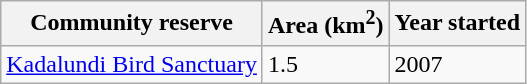<table class="wikitable sortable">
<tr>
<th>Community reserve</th>
<th>Area (km<sup>2</sup>)</th>
<th>Year started</th>
</tr>
<tr>
<td><a href='#'>Kadalundi Bird Sanctuary</a></td>
<td>1.5</td>
<td>2007</td>
</tr>
</table>
